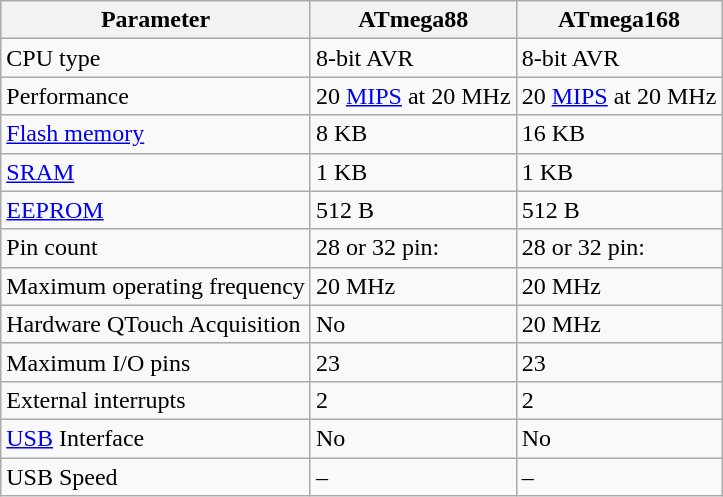<table class="wikitable">
<tr>
<th>Parameter</th>
<th>ATmega88</th>
<th>ATmega168</th>
</tr>
<tr>
<td>CPU type</td>
<td>8-bit AVR</td>
<td>8-bit AVR</td>
</tr>
<tr>
<td>Performance</td>
<td>20 <a href='#'>MIPS</a> at 20 MHz</td>
<td>20 <a href='#'>MIPS</a> at 20 MHz</td>
</tr>
<tr>
<td><a href='#'>Flash memory</a></td>
<td>8 KB</td>
<td>16 KB</td>
</tr>
<tr>
<td><a href='#'>SRAM</a></td>
<td>1 KB</td>
<td>1 KB</td>
</tr>
<tr>
<td><a href='#'>EEPROM</a></td>
<td>512 B</td>
<td>512 B</td>
</tr>
<tr>
<td>Pin count</td>
<td>28 or 32 pin:</td>
<td>28 or 32 pin:</td>
</tr>
<tr>
<td>Maximum operating frequency</td>
<td>20 MHz</td>
<td>20 MHz</td>
</tr>
<tr>
<td>Hardware QTouch Acquisition</td>
<td>No</td>
<td>20 MHz</td>
</tr>
<tr>
<td>Maximum I/O pins</td>
<td>23</td>
<td>23</td>
</tr>
<tr>
<td>External interrupts</td>
<td>2</td>
<td>2</td>
</tr>
<tr>
<td><a href='#'>USB</a> Interface</td>
<td>No</td>
<td>No</td>
</tr>
<tr>
<td>USB Speed</td>
<td>–</td>
<td>–</td>
</tr>
</table>
